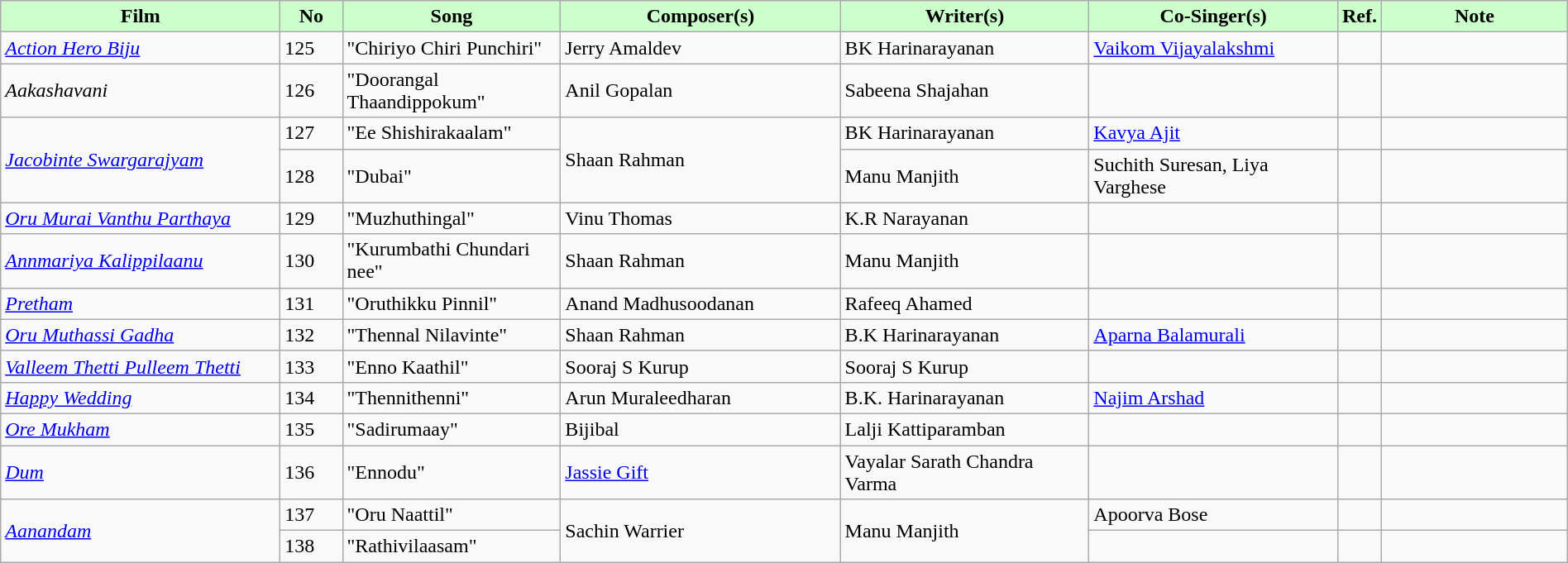<table class="wikitable plainrowheaders" style="width:100%;" textcolor:#000;" style="align:center;">
<tr style="background:#cfc; text-align:center;">
<td scope="col" style="width:18%;"><strong>Film</strong></td>
<td scope="col" style="width:4%;"><strong>No</strong></td>
<td scope="col" style="width:14%;"><strong>Song</strong></td>
<td scope="col" style="width:18%;"><strong>Composer(s)</strong></td>
<td scope="col" style="width:16%;"><strong>Writer(s)</strong></td>
<td scope="col" style="width:16%;"><strong>Co-Singer(s)</strong></td>
<td scope="col" style="width:2%;"><strong>Ref.</strong></td>
<td scope="col" style="width:12%;"><strong>Note</strong></td>
</tr>
<tr>
<td><em><a href='#'>Action Hero Biju</a></em></td>
<td>125</td>
<td>"Chiriyo Chiri Punchiri"</td>
<td>Jerry Amaldev</td>
<td>BK Harinarayanan</td>
<td><a href='#'>Vaikom Vijayalakshmi</a></td>
<td></td>
<td></td>
</tr>
<tr>
<td><em>Aakashavani</em></td>
<td>126</td>
<td>"Doorangal Thaandippokum"</td>
<td>Anil Gopalan</td>
<td>Sabeena Shajahan</td>
<td></td>
<td></td>
</tr>
<tr>
<td rowspan="2"><em><a href='#'>Jacobinte Swargarajyam</a></em></td>
<td>127</td>
<td>"Ee Shishirakaalam"</td>
<td rowspan="2">Shaan Rahman</td>
<td>BK Harinarayanan</td>
<td><a href='#'>Kavya Ajit</a></td>
<td></td>
<td></td>
</tr>
<tr>
<td>128</td>
<td>"Dubai"</td>
<td>Manu Manjith</td>
<td>Suchith Suresan, Liya Varghese</td>
<td></td>
<td></td>
</tr>
<tr>
<td><a href='#'><em>Oru Murai Vanthu Parthaya</em></a></td>
<td>129</td>
<td>"Muzhuthingal"</td>
<td>Vinu Thomas</td>
<td>K.R Narayanan</td>
<td></td>
<td></td>
<td></td>
</tr>
<tr>
<td><em><a href='#'>Annmariya Kalippilaanu</a></em></td>
<td>130</td>
<td>"Kurumbathi Chundari nee"</td>
<td>Shaan Rahman</td>
<td>Manu Manjith</td>
<td></td>
<td></td>
<td></td>
</tr>
<tr>
<td><em><a href='#'>Pretham</a></em></td>
<td>131</td>
<td>"Oruthikku Pinnil"</td>
<td>Anand Madhusoodanan</td>
<td>Rafeeq Ahamed</td>
<td></td>
<td></td>
<td></td>
</tr>
<tr>
<td><em><a href='#'>Oru Muthassi Gadha</a></em></td>
<td>132</td>
<td>"Thennal Nilavinte"</td>
<td>Shaan Rahman</td>
<td>B.K Harinarayanan</td>
<td><a href='#'>Aparna Balamurali</a></td>
<td></td>
<td></td>
</tr>
<tr>
<td><em><a href='#'>Valleem Thetti Pulleem Thetti</a></em></td>
<td>133</td>
<td>"Enno Kaathil"</td>
<td>Sooraj S Kurup</td>
<td>Sooraj S Kurup</td>
<td></td>
<td></td>
<td></td>
</tr>
<tr>
<td><em><a href='#'>Happy Wedding</a></em></td>
<td>134</td>
<td>"Thennithenni"</td>
<td>Arun Muraleedharan</td>
<td>B.K. Harinarayanan</td>
<td><a href='#'>Najim Arshad</a></td>
<td></td>
<td></td>
</tr>
<tr>
<td><em><a href='#'>Ore Mukham</a></em></td>
<td>135</td>
<td>"Sadirumaay"</td>
<td>Bijibal</td>
<td>Lalji Kattiparamban</td>
<td></td>
<td></td>
<td></td>
</tr>
<tr>
<td><em><a href='#'>Dum</a></em></td>
<td>136</td>
<td>"Ennodu"</td>
<td><a href='#'>Jassie Gift</a></td>
<td>Vayalar Sarath Chandra Varma</td>
<td></td>
<td></td>
<td></td>
</tr>
<tr>
<td rowspan=2><em><a href='#'>Aanandam</a></em></td>
<td>137</td>
<td>"Oru Naattil"</td>
<td rowspan=2>Sachin Warrier</td>
<td rowspan=2>Manu Manjith</td>
<td>Apoorva Bose</td>
<td></td>
<td></td>
</tr>
<tr>
<td>138</td>
<td>"Rathivilaasam"</td>
<td></td>
<td></td>
<td></td>
</tr>
</table>
